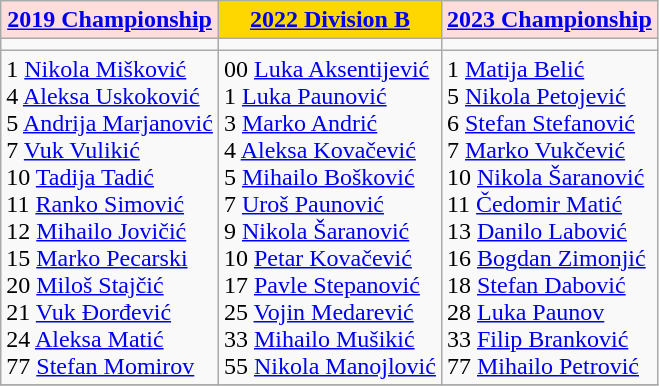<table class="wikitable">
<tr>
<th style="background:#ffdddd;"><a href='#'>2019 Championship</a></th>
<th style="background:gold;"><a href='#'>2022 Division B</a></th>
<th style="background:#ffdddd;"><a href='#'>2023 Championship</a></th>
</tr>
<tr>
<td></td>
<td></td>
<td></td>
</tr>
<tr>
<td valign=top>1 <a href='#'>Nikola Mišković</a><br>4 <a href='#'>Aleksa Uskoković</a><br>5 <a href='#'>Andrija Marjanović</a><br>7 <a href='#'>Vuk Vulikić</a><br>10 <a href='#'>Tadija Tadić</a><br>11 <a href='#'>Ranko Simović</a><br>12 <a href='#'>Mihailo Jovičić</a><br>15 <a href='#'>Marko Pecarski</a><br>20 <a href='#'>Miloš Stajčić</a><br>21 <a href='#'>Vuk Đorđević</a><br>24 <a href='#'>Aleksa Matić</a><br>77 <a href='#'>Stefan Momirov</a></td>
<td valign=top>00 <a href='#'>Luka Aksentijević</a><br>1 <a href='#'>Luka Paunović</a><br>3 <a href='#'>Marko Andrić</a><br>4 <a href='#'>Aleksa Kovačević</a><br>5 <a href='#'>Mihailo Bošković</a><br>7 <a href='#'>Uroš Paunović</a><br>9 <a href='#'>Nikola Šaranović</a><br>10 <a href='#'>Petar Kovačević</a><br>17 <a href='#'>Pavle Stepanović</a><br>25 <a href='#'>Vojin Medarević</a><br>33 <a href='#'>Mihailo Mušikić</a><br>55 <a href='#'>Nikola Manojlović</a></td>
<td valign=top>1 <a href='#'>Matija Belić</a><br>5 <a href='#'>Nikola Petojević</a><br>6 <a href='#'>Stefan Stefanović</a><br>7 <a href='#'>Marko Vukčević</a> <br>10 <a href='#'>Nikola Šaranović</a><br>11 <a href='#'>Čedomir Matić</a><br>13 <a href='#'>Danilo Labović</a><br>16 <a href='#'>Bogdan Zimonjić</a><br>18 <a href='#'>Stefan Dabović</a><br>28 <a href='#'>Luka Paunov</a><br>33 <a href='#'>Filip Branković</a><br>77 <a href='#'>Mihailo Petrović</a></td>
</tr>
<tr>
</tr>
</table>
